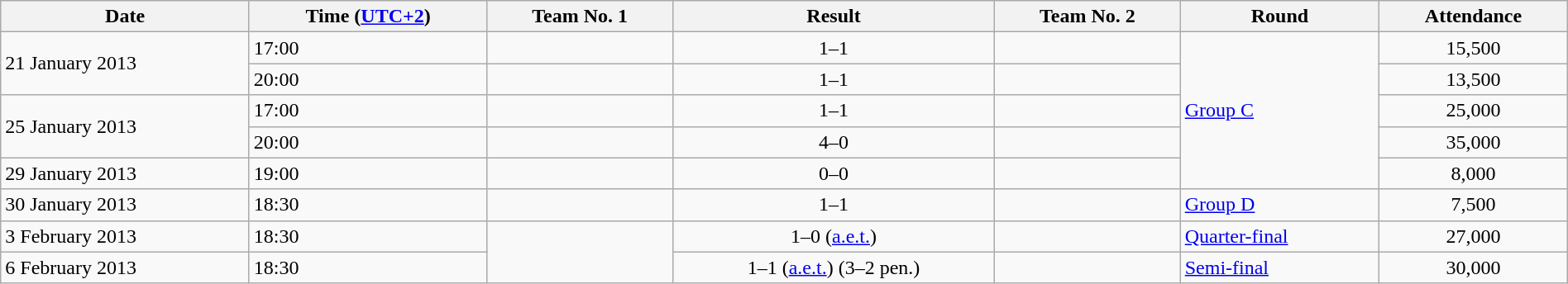<table class="wikitable"  style="text-align:left; width:100%;">
<tr>
<th>Date</th>
<th>Time (<a href='#'>UTC+2</a>)</th>
<th>Team No. 1</th>
<th>Result</th>
<th>Team No. 2</th>
<th>Round</th>
<th>Attendance</th>
</tr>
<tr>
<td rowspan="2">21 January 2013</td>
<td>17:00</td>
<td></td>
<td style="text-align:center;">1–1</td>
<td></td>
<td rowspan="5"><a href='#'>Group C</a></td>
<td style="text-align:center;">15,500</td>
</tr>
<tr>
<td>20:00</td>
<td></td>
<td style="text-align:center;">1–1</td>
<td></td>
<td style="text-align:center;">13,500</td>
</tr>
<tr>
<td rowspan="2">25 January 2013</td>
<td>17:00</td>
<td></td>
<td style="text-align:center;">1–1</td>
<td></td>
<td style="text-align:center;">25,000</td>
</tr>
<tr>
<td>20:00</td>
<td></td>
<td style="text-align:center;">4–0</td>
<td></td>
<td style="text-align:center;">35,000</td>
</tr>
<tr>
<td>29 January 2013</td>
<td>19:00</td>
<td></td>
<td style="text-align:center;">0–0</td>
<td></td>
<td style="text-align:center;">8,000</td>
</tr>
<tr>
<td>30 January 2013</td>
<td>18:30</td>
<td></td>
<td style="text-align:center;">1–1</td>
<td></td>
<td><a href='#'>Group D</a></td>
<td style="text-align:center;">7,500</td>
</tr>
<tr>
<td>3 February 2013</td>
<td>18:30</td>
<td rowspan="2"></td>
<td style="text-align:center;">1–0 (<a href='#'>a.e.t.</a>)</td>
<td></td>
<td><a href='#'>Quarter-final</a></td>
<td style="text-align:center;">27,000</td>
</tr>
<tr>
<td>6 February 2013</td>
<td>18:30</td>
<td style="text-align:center;">1–1 (<a href='#'>a.e.t.</a>) (3–2 pen.)</td>
<td></td>
<td><a href='#'>Semi-final</a></td>
<td style="text-align:center;">30,000</td>
</tr>
</table>
